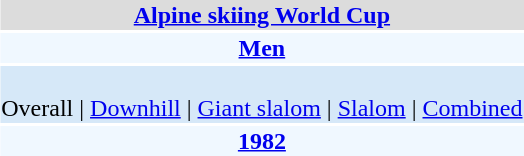<table align="right" class="toccolours" style="margin: 0 0 1em 1em;">
<tr>
<td colspan="2" align=center bgcolor=Gainsboro><strong><a href='#'>Alpine skiing World Cup</a></strong></td>
</tr>
<tr>
<td colspan="2" align=center bgcolor=AliceBlue><strong><a href='#'>Men</a></strong></td>
</tr>
<tr>
<td colspan="2" align=center bgcolor=D6E8F8><br>Overall | 
<a href='#'>Downhill</a> | 
<a href='#'>Giant slalom</a> | 
<a href='#'>Slalom</a> | 
<a href='#'>Combined</a></td>
</tr>
<tr>
<td colspan="2" align=center bgcolor=AliceBlue><strong><a href='#'>1982</a></strong></td>
</tr>
</table>
